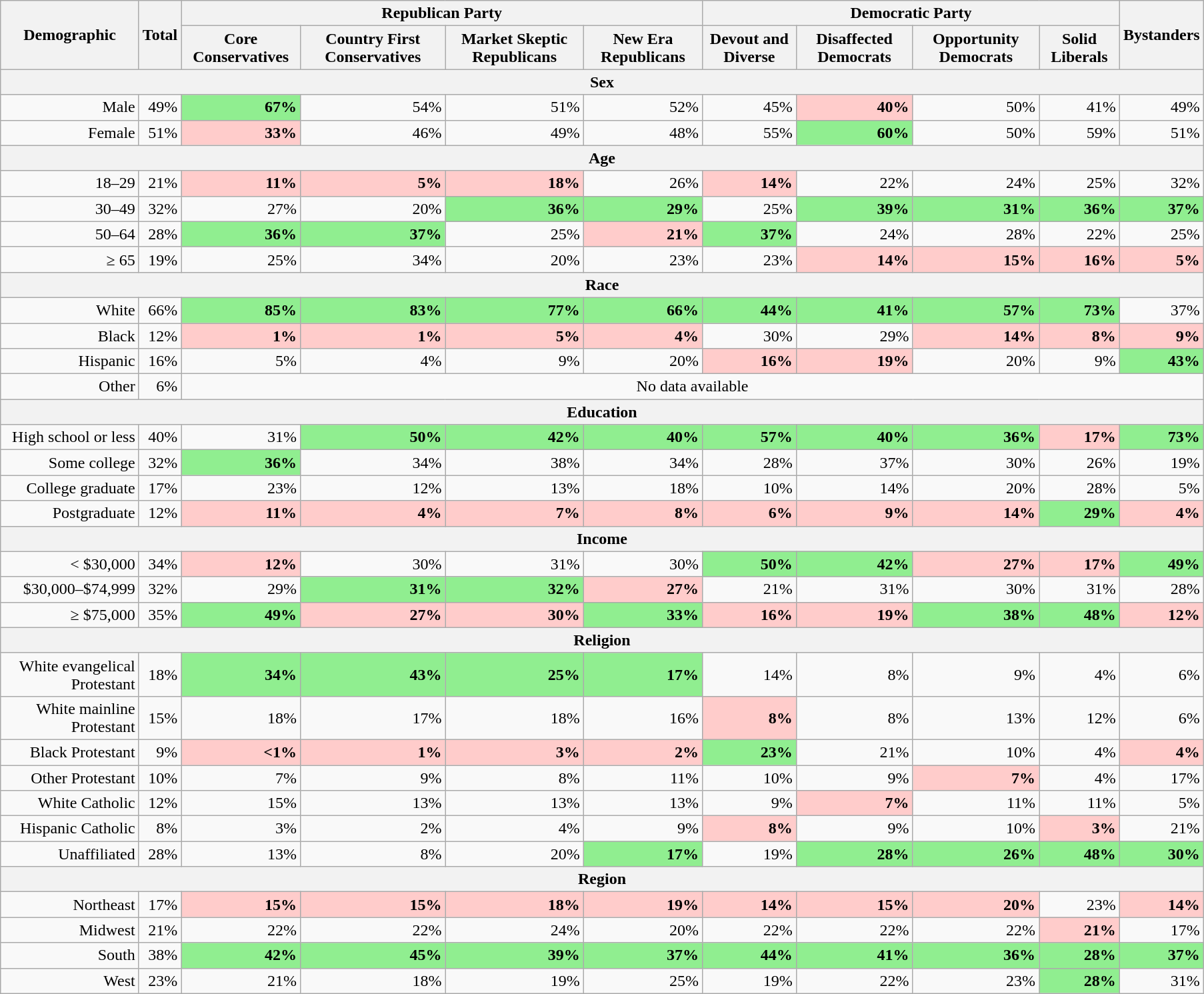<table class="wikitable" style="text-align:right; margin-right:60px">
<tr>
<th rowspan=2>Demographic</th>
<th rowspan=2>Total</th>
<th colspan=4>Republican Party</th>
<th colspan=4>Democratic Party</th>
<th rowspan=2>Bystanders</th>
</tr>
<tr>
<th>Core Conservatives</th>
<th>Country First Conservatives</th>
<th>Market Skeptic Republicans</th>
<th>New Era Republicans</th>
<th>Devout and Diverse</th>
<th>Disaffected Democrats</th>
<th>Opportunity Democrats</th>
<th>Solid Liberals</th>
</tr>
<tr>
<th colspan=11>Sex</th>
</tr>
<tr>
<td>Male</td>
<td>49%</td>
<td style="background: #90ee90; font-weight: bold;">67%</td>
<td>54%</td>
<td>51%</td>
<td>52%</td>
<td>45%</td>
<td style="background: #ffcccb; font-weight: bold;">40%</td>
<td>50%</td>
<td>41%</td>
<td>49%</td>
</tr>
<tr>
<td>Female</td>
<td>51%</td>
<td style="background: #ffcccb; font-weight: bold;">33%</td>
<td>46%</td>
<td>49%</td>
<td>48%</td>
<td>55%</td>
<td style="background: #90ee90; font-weight: bold;">60%</td>
<td>50%</td>
<td>59%</td>
<td>51%</td>
</tr>
<tr>
<th colspan=11>Age</th>
</tr>
<tr>
<td>18–29</td>
<td>21%</td>
<td style="background: #ffcccb; font-weight: bold;">11%</td>
<td style="background: #ffcccb; font-weight: bold;">5%</td>
<td style="background: #ffcccb; font-weight: bold;">18%</td>
<td>26%</td>
<td style="background: #ffcccb; font-weight: bold;">14%</td>
<td>22%</td>
<td>24%</td>
<td>25%</td>
<td>32%</td>
</tr>
<tr>
<td>30–49</td>
<td>32%</td>
<td>27%</td>
<td>20%</td>
<td style="background: #90ee90; font-weight: bold;">36%</td>
<td style="background: #90ee90; font-weight: bold;">29%</td>
<td>25%</td>
<td style="background: #90ee90; font-weight: bold;">39%</td>
<td style="background: #90ee90; font-weight: bold;">31%</td>
<td style="background: #90ee90; font-weight: bold;">36%</td>
<td style="background: #90ee90; font-weight: bold;">37%</td>
</tr>
<tr>
<td>50–64</td>
<td>28%</td>
<td style="background: #90ee90; font-weight: bold;">36%</td>
<td style="background: #90ee90; font-weight: bold;">37%</td>
<td>25%</td>
<td style="background: #ffcccb; font-weight: bold;">21%</td>
<td style="background: #90ee90; font-weight: bold;">37%</td>
<td>24%</td>
<td>28%</td>
<td>22%</td>
<td>25%</td>
</tr>
<tr>
<td>≥ 65</td>
<td>19%</td>
<td>25%</td>
<td>34%</td>
<td>20%</td>
<td>23%</td>
<td>23%</td>
<td style="background: #ffcccb; font-weight: bold;">14%</td>
<td style="background: #ffcccb; font-weight: bold;">15%</td>
<td style="background: #ffcccb; font-weight: bold;">16%</td>
<td style="background: #ffcccb; font-weight: bold;">5%</td>
</tr>
<tr>
<th colspan=11>Race</th>
</tr>
<tr>
<td>White</td>
<td>66%</td>
<td style="background: #90ee90; font-weight: bold;">85%</td>
<td style="background: #90ee90; font-weight: bold;">83%</td>
<td style="background: #90ee90; font-weight: bold;">77%</td>
<td style="background: #90ee90; font-weight: bold;">66%</td>
<td style="background: #90ee90; font-weight: bold;">44%</td>
<td style="background: #90ee90; font-weight: bold;">41%</td>
<td style="background: #90ee90; font-weight: bold;">57%</td>
<td style="background: #90ee90; font-weight: bold;">73%</td>
<td>37%</td>
</tr>
<tr>
<td>Black</td>
<td>12%</td>
<td style="background: #ffcccb; font-weight: bold;">1%</td>
<td style="background: #ffcccb; font-weight: bold;">1%</td>
<td style="background: #ffcccb; font-weight: bold;">5%</td>
<td style="background: #ffcccb; font-weight: bold;">4%</td>
<td>30%</td>
<td>29%</td>
<td style="background: #ffcccb; font-weight: bold;">14%</td>
<td style="background: #ffcccb; font-weight: bold;">8%</td>
<td style="background: #ffcccb; font-weight: bold;">9%</td>
</tr>
<tr>
<td>Hispanic</td>
<td>16%</td>
<td>5%</td>
<td>4%</td>
<td>9%</td>
<td>20%</td>
<td style="background: #ffcccb; font-weight: bold;">16%</td>
<td style="background: #ffcccb; font-weight: bold;">19%</td>
<td>20%</td>
<td>9%</td>
<td style="background: #90ee90; font-weight: bold;">43%</td>
</tr>
<tr>
<td>Other</td>
<td>6%</td>
<td colspan=9; style="text-align: center">No data available</td>
</tr>
<tr>
<th colspan=11>Education</th>
</tr>
<tr>
<td>High school or less</td>
<td>40%</td>
<td>31%</td>
<td style="background: #90ee90; font-weight: bold;">50%</td>
<td style="background: #90ee90; font-weight: bold;">42%</td>
<td style="background: #90ee90; font-weight: bold;">40%</td>
<td style="background: #90ee90; font-weight: bold;">57%</td>
<td style="background: #90ee90; font-weight: bold;">40%</td>
<td style="background: #90ee90; font-weight: bold;">36%</td>
<td style="background: #ffcccb; font-weight: bold;">17%</td>
<td style="background: #90ee90; font-weight: bold;">73%</td>
</tr>
<tr>
<td>Some college</td>
<td>32%</td>
<td style="background: #90ee90; font-weight: bold;">36%</td>
<td>34%</td>
<td>38%</td>
<td>34%</td>
<td>28%</td>
<td>37%</td>
<td>30%</td>
<td>26%</td>
<td>19%</td>
</tr>
<tr>
<td>College graduate</td>
<td>17%</td>
<td>23%</td>
<td>12%</td>
<td>13%</td>
<td>18%</td>
<td>10%</td>
<td>14%</td>
<td>20%</td>
<td>28%</td>
<td>5%</td>
</tr>
<tr>
<td>Postgraduate</td>
<td>12%</td>
<td style="background: #ffcccb; font-weight: bold;">11%</td>
<td style="background: #ffcccb; font-weight: bold;">4%</td>
<td style="background: #ffcccb; font-weight: bold;">7%</td>
<td style="background: #ffcccb; font-weight: bold;">8%</td>
<td style="background: #ffcccb; font-weight: bold;">6%</td>
<td style="background: #ffcccb; font-weight: bold;">9%</td>
<td style="background: #ffcccb; font-weight: bold;">14%</td>
<td style="background: #90ee90; font-weight: bold;">29%</td>
<td style="background: #ffcccb; font-weight: bold;">4%</td>
</tr>
<tr>
<th colspan=11>Income</th>
</tr>
<tr>
<td>< $30,000</td>
<td>34%</td>
<td style="background: #ffcccb; font-weight: bold;">12%</td>
<td>30%</td>
<td>31%</td>
<td>30%</td>
<td style="background: #90ee90; font-weight: bold;">50%</td>
<td style="background: #90ee90; font-weight: bold;">42%</td>
<td style="background: #ffcccb; font-weight: bold;">27%</td>
<td style="background: #ffcccb; font-weight: bold;">17%</td>
<td style="background: #90ee90; font-weight: bold;">49%</td>
</tr>
<tr>
<td>$30,000–$74,999</td>
<td>32%</td>
<td>29%</td>
<td style="background: #90ee90; font-weight: bold;">31%</td>
<td style="background: #90ee90; font-weight: bold;">32%</td>
<td style="background: #ffcccb; font-weight: bold;">27%</td>
<td>21%</td>
<td>31%</td>
<td>30%</td>
<td>31%</td>
<td>28%</td>
</tr>
<tr>
<td>≥ $75,000</td>
<td>35%</td>
<td style="background: #90ee90; font-weight: bold;">49%</td>
<td style="background: #ffcccb; font-weight: bold;">27%</td>
<td style="background: #ffcccb; font-weight: bold;">30%</td>
<td style="background: #90ee90; font-weight: bold;">33%</td>
<td style="background: #ffcccb; font-weight: bold;">16%</td>
<td style="background: #ffcccb; font-weight: bold;">19%</td>
<td style="background: #90ee90; font-weight: bold;">38%</td>
<td style="background: #90ee90; font-weight: bold;">48%</td>
<td style="background: #ffcccb; font-weight: bold;">12%</td>
</tr>
<tr>
<th colspan=11>Religion</th>
</tr>
<tr>
<td>White evangelical Protestant</td>
<td>18%</td>
<td style="background: #90ee90; font-weight: bold;">34%</td>
<td style="background: #90ee90; font-weight: bold;">43%</td>
<td style="background: #90ee90; font-weight: bold;">25%</td>
<td style="background: #90ee90; font-weight: bold;">17%</td>
<td>14%</td>
<td>8%</td>
<td>9%</td>
<td>4%</td>
<td>6%</td>
</tr>
<tr>
<td>White mainline Protestant</td>
<td>15%</td>
<td>18%</td>
<td>17%</td>
<td>18%</td>
<td>16%</td>
<td style="background: #ffcccb; font-weight: bold;">8%</td>
<td>8%</td>
<td>13%</td>
<td>12%</td>
<td>6%</td>
</tr>
<tr>
<td>Black Protestant</td>
<td>9%</td>
<td style="background: #ffcccb; font-weight: bold;"><1%</td>
<td style="background: #ffcccb; font-weight: bold;">1%</td>
<td style="background: #ffcccb; font-weight: bold;">3%</td>
<td style="background: #ffcccb; font-weight: bold;">2%</td>
<td style="background: #90ee90; font-weight: bold;">23%</td>
<td>21%</td>
<td>10%</td>
<td>4%</td>
<td style="background: #ffcccb; font-weight: bold;">4%</td>
</tr>
<tr>
<td>Other Protestant</td>
<td>10%</td>
<td>7%</td>
<td>9%</td>
<td>8%</td>
<td>11%</td>
<td>10%</td>
<td>9%</td>
<td style="background: #ffcccb; font-weight: bold;">7%</td>
<td>4%</td>
<td>17%</td>
</tr>
<tr>
<td>White Catholic</td>
<td>12%</td>
<td>15%</td>
<td>13%</td>
<td>13%</td>
<td>13%</td>
<td>9%</td>
<td style="background: #ffcccb; font-weight: bold;">7%</td>
<td>11%</td>
<td>11%</td>
<td>5%</td>
</tr>
<tr>
<td>Hispanic Catholic</td>
<td>8%</td>
<td>3%</td>
<td>2%</td>
<td>4%</td>
<td>9%</td>
<td style="background: #ffcccb; font-weight: bold;">8%</td>
<td>9%</td>
<td>10%</td>
<td style="background: #ffcccb; font-weight: bold;">3%</td>
<td>21%</td>
</tr>
<tr>
<td>Unaffiliated</td>
<td>28%</td>
<td>13%</td>
<td>8%</td>
<td>20%</td>
<td style="background: #90ee90; font-weight: bold;">17%</td>
<td>19%</td>
<td style="background: #90ee90; font-weight: bold;">28%</td>
<td style="background: #90ee90; font-weight: bold;">26%</td>
<td style="background: #90ee90; font-weight: bold;">48%</td>
<td style="background: #90ee90; font-weight: bold;">30%</td>
</tr>
<tr>
<th colspan=11>Region</th>
</tr>
<tr>
<td>Northeast</td>
<td>17%</td>
<td style="background: #ffcccb; font-weight: bold;">15%</td>
<td style="background: #ffcccb; font-weight: bold;">15%</td>
<td style="background: #ffcccb; font-weight: bold;">18%</td>
<td style="background: #ffcccb; font-weight: bold;">19%</td>
<td style="background: #ffcccb; font-weight: bold;">14%</td>
<td style="background: #ffcccb; font-weight: bold;">15%</td>
<td style="background: #ffcccb; font-weight: bold;">20%</td>
<td>23%</td>
<td style="background: #ffcccb; font-weight: bold;">14%</td>
</tr>
<tr>
<td>Midwest</td>
<td>21%</td>
<td>22%</td>
<td>22%</td>
<td>24%</td>
<td>20%</td>
<td>22%</td>
<td>22%</td>
<td>22%</td>
<td style="background: #ffcccb; font-weight: bold;">21%</td>
<td>17%</td>
</tr>
<tr>
<td>South</td>
<td>38%</td>
<td style="background: #90ee90; font-weight: bold;">42%</td>
<td style="background: #90ee90; font-weight: bold;">45%</td>
<td style="background: #90ee90; font-weight: bold;">39%</td>
<td style="background: #90ee90; font-weight: bold;">37%</td>
<td style="background: #90ee90; font-weight: bold;">44%</td>
<td style="background: #90ee90; font-weight: bold;">41%</td>
<td style="background: #90ee90; font-weight: bold;">36%</td>
<td style="background: #90ee90; font-weight: bold;">28%</td>
<td style="background: #90ee90; font-weight: bold;">37%</td>
</tr>
<tr>
<td>West</td>
<td>23%</td>
<td>21%</td>
<td>18%</td>
<td>19%</td>
<td>25%</td>
<td>19%</td>
<td>22%</td>
<td>23%</td>
<td style="background: #90ee90; font-weight: bold;">28%</td>
<td>31%</td>
</tr>
</table>
